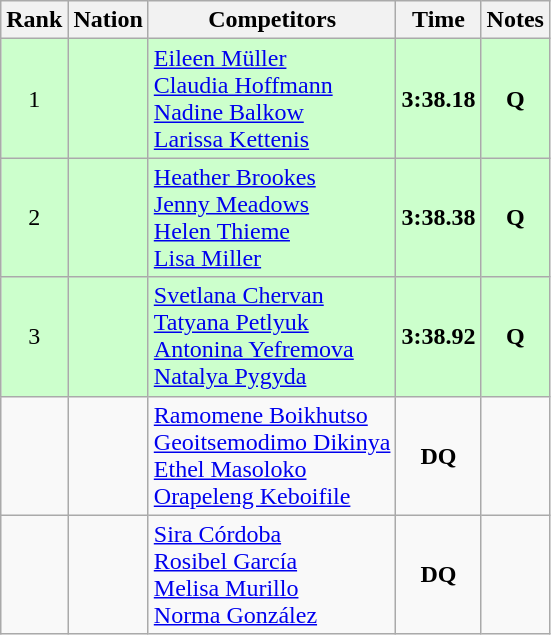<table class="wikitable sortable" style="text-align:center">
<tr>
<th>Rank</th>
<th>Nation</th>
<th>Competitors</th>
<th>Time</th>
<th>Notes</th>
</tr>
<tr bgcolor=ccffcc>
<td>1</td>
<td align=left></td>
<td align=left><a href='#'>Eileen Müller</a><br><a href='#'>Claudia Hoffmann</a><br><a href='#'>Nadine Balkow</a><br><a href='#'>Larissa Kettenis</a></td>
<td><strong>3:38.18</strong></td>
<td><strong>Q</strong></td>
</tr>
<tr bgcolor=ccffcc>
<td>2</td>
<td align=left></td>
<td align=left><a href='#'>Heather Brookes</a><br><a href='#'>Jenny Meadows</a><br><a href='#'>Helen Thieme</a><br><a href='#'>Lisa Miller</a></td>
<td><strong>3:38.38</strong></td>
<td><strong>Q</strong></td>
</tr>
<tr bgcolor=ccffcc>
<td>3</td>
<td align=left></td>
<td align=left><a href='#'>Svetlana Chervan</a><br><a href='#'>Tatyana Petlyuk</a><br><a href='#'>Antonina Yefremova</a><br><a href='#'>Natalya Pygyda</a></td>
<td><strong>3:38.92</strong></td>
<td><strong>Q</strong></td>
</tr>
<tr>
<td></td>
<td align=left></td>
<td align=left><a href='#'>Ramomene Boikhutso</a><br><a href='#'>Geoitsemodimo Dikinya</a><br><a href='#'>Ethel Masoloko</a><br><a href='#'>Orapeleng Keboifile</a></td>
<td><strong>DQ</strong></td>
<td></td>
</tr>
<tr>
<td></td>
<td align=left></td>
<td align=left><a href='#'>Sira Córdoba</a><br><a href='#'>Rosibel García</a><br><a href='#'>Melisa Murillo</a><br><a href='#'>Norma González</a></td>
<td><strong>DQ</strong></td>
<td></td>
</tr>
</table>
